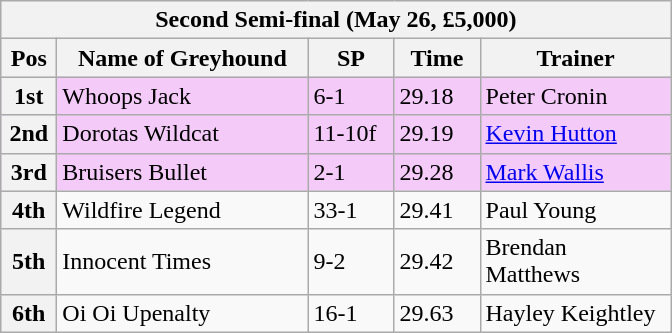<table class="wikitable">
<tr>
<th colspan="6">Second Semi-final (May 26, £5,000)</th>
</tr>
<tr>
<th width=30>Pos</th>
<th width=160>Name of Greyhound</th>
<th width=50>SP</th>
<th width=50>Time</th>
<th width=120>Trainer</th>
</tr>
<tr style="background: #f4caf9;">
<th>1st</th>
<td>Whoops Jack</td>
<td>6-1</td>
<td>29.18</td>
<td>Peter Cronin</td>
</tr>
<tr style="background: #f4caf9;">
<th>2nd</th>
<td>Dorotas Wildcat</td>
<td>11-10f</td>
<td>29.19</td>
<td><a href='#'>Kevin Hutton</a></td>
</tr>
<tr style="background: #f4caf9;">
<th>3rd</th>
<td>Bruisers Bullet</td>
<td>2-1</td>
<td>29.28</td>
<td><a href='#'>Mark Wallis</a></td>
</tr>
<tr>
<th>4th</th>
<td>Wildfire Legend</td>
<td>33-1</td>
<td>29.41</td>
<td>Paul Young</td>
</tr>
<tr>
<th>5th</th>
<td>Innocent Times</td>
<td>9-2</td>
<td>29.42</td>
<td>Brendan Matthews</td>
</tr>
<tr>
<th>6th</th>
<td>Oi Oi Upenalty</td>
<td>16-1</td>
<td>29.63</td>
<td>Hayley Keightley</td>
</tr>
</table>
